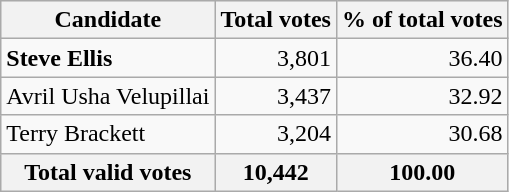<table class="wikitable sortable">
<tr bgcolor="#EEEEEE">
<th align="left">Candidate</th>
<th align="right">Total votes</th>
<th align="right">% of total votes</th>
</tr>
<tr>
<td align="left"><strong>Steve Ellis</strong></td>
<td align="right">3,801</td>
<td align="right">36.40</td>
</tr>
<tr>
<td align="left">Avril Usha Velupillai</td>
<td align="right">3,437</td>
<td align="right">32.92</td>
</tr>
<tr>
<td align="left">Terry Brackett</td>
<td align="right">3,204</td>
<td align="right">30.68</td>
</tr>
<tr bgcolor="#EEEEEE">
<th align="left">Total valid votes</th>
<th align="right">10,442</th>
<th align="right">100.00</th>
</tr>
</table>
